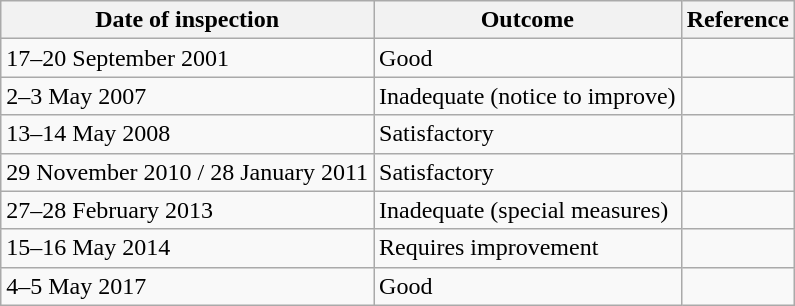<table class="wikitable">
<tr>
<th>Date of inspection</th>
<th>Outcome</th>
<th>Reference</th>
</tr>
<tr>
<td>17–20 September 2001</td>
<td>Good</td>
<td></td>
</tr>
<tr>
<td>2–3 May 2007</td>
<td>Inadequate (notice to improve)</td>
<td></td>
</tr>
<tr>
<td>13–14 May 2008</td>
<td>Satisfactory</td>
<td></td>
</tr>
<tr>
<td>29 November 2010 / 28 January 2011</td>
<td>Satisfactory</td>
<td></td>
</tr>
<tr>
<td>27–28 February 2013</td>
<td>Inadequate (special measures)</td>
<td></td>
</tr>
<tr>
<td>15–16 May 2014</td>
<td>Requires improvement</td>
<td></td>
</tr>
<tr>
<td>4–5 May 2017</td>
<td>Good</td>
<td></td>
</tr>
</table>
